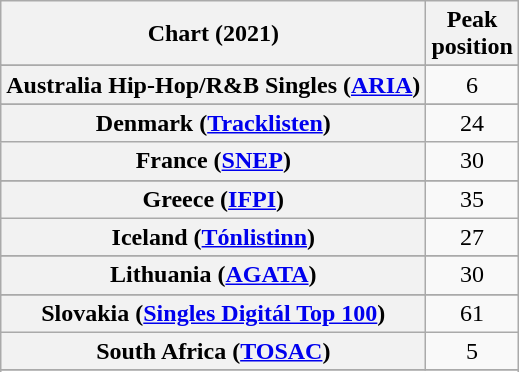<table class="wikitable sortable plainrowheaders" style="text-align:center">
<tr>
<th scope="col">Chart (2021)</th>
<th scope="col">Peak<br>position</th>
</tr>
<tr>
</tr>
<tr>
<th scope="row">Australia Hip-Hop/R&B Singles (<a href='#'>ARIA</a>)</th>
<td>6</td>
</tr>
<tr>
</tr>
<tr>
<th scope="row">Denmark (<a href='#'>Tracklisten</a>)</th>
<td>24</td>
</tr>
<tr>
<th scope="row">France (<a href='#'>SNEP</a>)</th>
<td>30</td>
</tr>
<tr>
</tr>
<tr>
<th scope="row">Greece (<a href='#'>IFPI</a>)</th>
<td>35</td>
</tr>
<tr>
<th scope="row">Iceland (<a href='#'>Tónlistinn</a>)</th>
<td>27</td>
</tr>
<tr>
</tr>
<tr>
<th scope="row">Lithuania (<a href='#'>AGATA</a>)</th>
<td>30</td>
</tr>
<tr>
</tr>
<tr>
</tr>
<tr>
<th scope="row">Slovakia (<a href='#'>Singles Digitál Top 100</a>)</th>
<td>61</td>
</tr>
<tr>
<th scope="row">South Africa (<a href='#'>TOSAC</a>)</th>
<td>5</td>
</tr>
<tr>
</tr>
<tr>
</tr>
<tr>
</tr>
<tr>
</tr>
</table>
